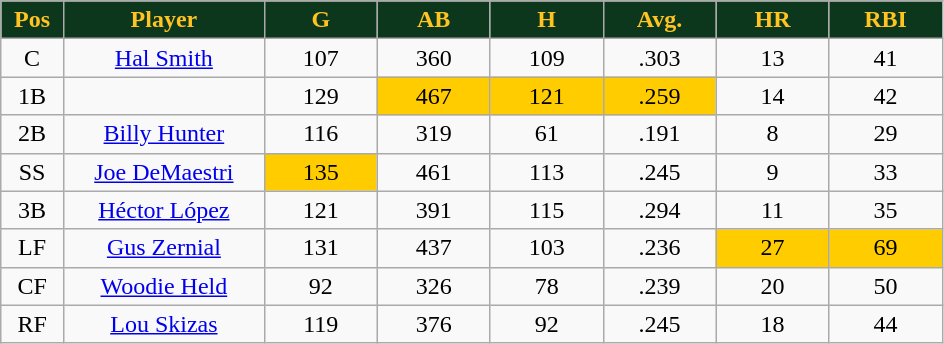<table class="wikitable sortable">
<tr>
<th style="background:#0C371D;color:#ffc322;" width="5%">Pos</th>
<th style="background:#0C371D;color:#ffc322;" width="16%">Player</th>
<th style="background:#0C371D;color:#ffc322;" width="9%">G</th>
<th style="background:#0C371D;color:#ffc322;" width="9%">AB</th>
<th style="background:#0C371D;color:#ffc322;" width="9%">H</th>
<th style="background:#0C371D;color:#ffc322;" width="9%">Avg.</th>
<th style="background:#0C371D;color:#ffc322;" width="9%">HR</th>
<th style="background:#0C371D;color:#ffc322;" width="9%">RBI</th>
</tr>
<tr align="center">
<td>C</td>
<td><a href='#'>Hal Smith</a></td>
<td>107</td>
<td>360</td>
<td>109</td>
<td>.303</td>
<td>13</td>
<td>41</td>
</tr>
<tr align="center">
<td>1B</td>
<td></td>
<td>129</td>
<td bgcolor="#FFCC00">467</td>
<td bgcolor="#FFCC00">121</td>
<td bgcolor="#FFCC00">.259</td>
<td>14</td>
<td>42</td>
</tr>
<tr align="center">
<td>2B</td>
<td><a href='#'>Billy Hunter</a></td>
<td>116</td>
<td>319</td>
<td>61</td>
<td>.191</td>
<td>8</td>
<td>29</td>
</tr>
<tr align="center">
<td>SS</td>
<td><a href='#'>Joe DeMaestri</a></td>
<td bgcolor="#FFCC00">135</td>
<td>461</td>
<td>113</td>
<td>.245</td>
<td>9</td>
<td>33</td>
</tr>
<tr align="center">
<td>3B</td>
<td><a href='#'>Héctor López</a></td>
<td>121</td>
<td>391</td>
<td>115</td>
<td>.294</td>
<td>11</td>
<td>35</td>
</tr>
<tr align="center">
<td>LF</td>
<td><a href='#'>Gus Zernial</a></td>
<td>131</td>
<td>437</td>
<td>103</td>
<td>.236</td>
<td bgcolor="#FFCC00">27</td>
<td bgcolor="#FFCC00">69</td>
</tr>
<tr align="center">
<td>CF</td>
<td><a href='#'>Woodie Held</a></td>
<td>92</td>
<td>326</td>
<td>78</td>
<td>.239</td>
<td>20</td>
<td>50</td>
</tr>
<tr align="center">
<td>RF</td>
<td><a href='#'>Lou Skizas</a></td>
<td>119</td>
<td>376</td>
<td>92</td>
<td>.245</td>
<td>18</td>
<td>44</td>
</tr>
</table>
